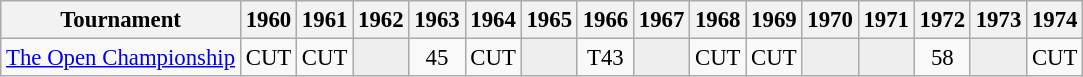<table class="wikitable" style="font-size:95%;text-align:center;">
<tr>
<th>Tournament</th>
<th>1960</th>
<th>1961</th>
<th>1962</th>
<th>1963</th>
<th>1964</th>
<th>1965</th>
<th>1966</th>
<th>1967</th>
<th>1968</th>
<th>1969</th>
<th>1970</th>
<th>1971</th>
<th>1972</th>
<th>1973</th>
<th>1974</th>
</tr>
<tr>
<td><a href='#'>The Open Championship</a></td>
<td>CUT</td>
<td>CUT</td>
<td style="background:#eeeeee;"></td>
<td>45</td>
<td>CUT</td>
<td style="background:#eeeeee;"></td>
<td>T43</td>
<td style="background:#eeeeee;"></td>
<td>CUT</td>
<td>CUT</td>
<td style="background:#eeeeee;"></td>
<td style="background:#eeeeee;"></td>
<td>58</td>
<td style="background:#eeeeee;"></td>
<td>CUT</td>
</tr>
</table>
